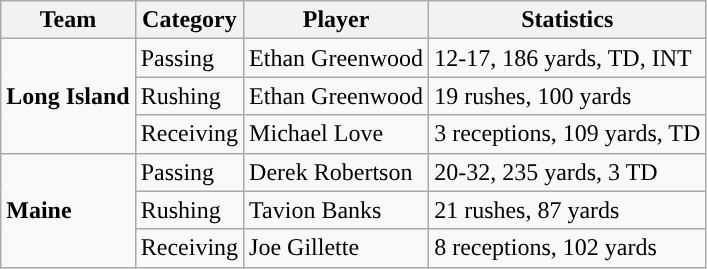<table class="wikitable" style="float: left;">
<tr>
<th>Team</th>
<th>Category</th>
<th>Player</th>
<th>Statistics</th>
</tr>
<tr>
<td rowspan=3><strong>Long Island</strong></td>
<td>Passing</td>
<td>Ethan Greenwood</td>
<td>12-17, 186 yards, TD, INT</td>
</tr>
<tr>
<td>Rushing</td>
<td>Ethan Greenwood</td>
<td>19 rushes, 100 yards</td>
</tr>
<tr>
<td>Receiving</td>
<td>Michael Love</td>
<td>3 receptions, 109 yards, TD</td>
</tr>
<tr>
<td rowspan=3><strong>Maine</strong></td>
<td>Passing</td>
<td>Derek Robertson</td>
<td>20-32, 235 yards, 3 TD</td>
</tr>
<tr>
<td>Rushing</td>
<td>Tavion Banks</td>
<td>21 rushes, 87 yards</td>
</tr>
<tr>
<td>Receiving</td>
<td>Joe Gillette</td>
<td>8 receptions, 102 yards</td>
</tr>
</table>
